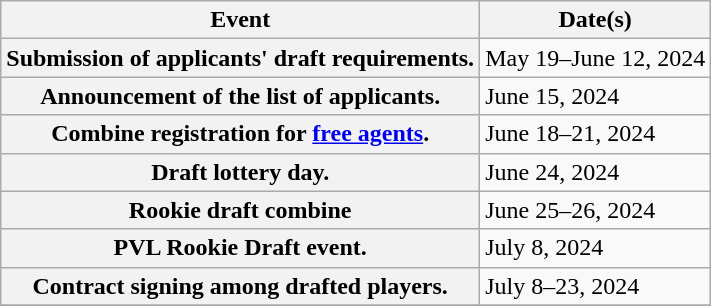<table class="wikitable plainrowheaders">
<tr>
<th scope="col">Event</th>
<th scope="col">Date(s)</th>
</tr>
<tr>
<th scope="row">Submission of applicants' draft requirements.</th>
<td>May 19–June 12, 2024</td>
</tr>
<tr>
<th scope="row">Announcement of the list of applicants.</th>
<td>June 15, 2024</td>
</tr>
<tr>
<th scope="row">Combine registration for <a href='#'>free agents</a>.</th>
<td>June 18–21, 2024</td>
</tr>
<tr>
<th scope="row">Draft lottery day.</th>
<td>June 24, 2024</td>
</tr>
<tr>
<th scope="row">Rookie draft combine</th>
<td>June 25–26, 2024</td>
</tr>
<tr>
<th scope="row">PVL Rookie Draft event.</th>
<td>July 8, 2024</td>
</tr>
<tr>
<th scope="row">Contract signing among drafted players.</th>
<td>July 8–23, 2024</td>
</tr>
<tr>
</tr>
</table>
